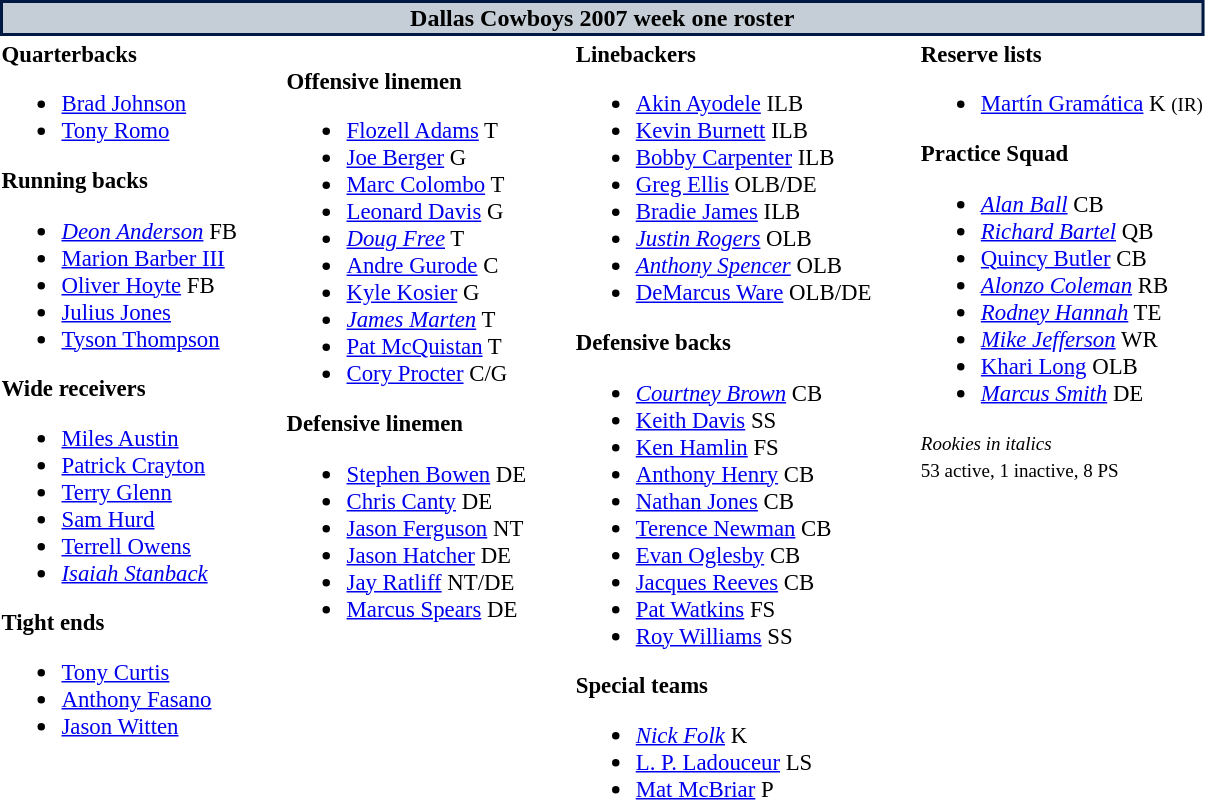<table class="toccolours" style="text-align: left;">
<tr>
<th colspan="7" style="background:#c5ced6; color:black; border: 2px solid #001942; text-align: center;">Dallas Cowboys 2007 week one roster</th>
</tr>
<tr>
<td style="font-size: 95%;" valign="top"><strong>Quarterbacks</strong><br><ul><li> <a href='#'>Brad Johnson</a></li><li> <a href='#'>Tony Romo</a></li></ul><strong>Running backs</strong><ul><li> <em><a href='#'>Deon Anderson</a></em> FB</li><li> <a href='#'>Marion Barber III</a></li><li> <a href='#'>Oliver Hoyte</a> FB</li><li> <a href='#'>Julius Jones</a></li><li> <a href='#'>Tyson Thompson</a></li></ul><strong>Wide receivers</strong><ul><li> <a href='#'>Miles Austin</a></li><li> <a href='#'>Patrick Crayton</a></li><li> <a href='#'>Terry Glenn</a></li><li> <a href='#'>Sam Hurd</a></li><li> <a href='#'>Terrell Owens</a></li><li> <em><a href='#'>Isaiah Stanback</a></em></li></ul><strong>Tight ends</strong><ul><li> <a href='#'>Tony Curtis</a></li><li> <a href='#'>Anthony Fasano</a></li><li> <a href='#'>Jason Witten</a></li></ul></td>
<td style="width: 25px;"></td>
<td style="font-size: 95%;" valign="top"><br><strong>Offensive linemen</strong><ul><li> <a href='#'>Flozell Adams</a> T</li><li> <a href='#'>Joe Berger</a> G</li><li> <a href='#'>Marc Colombo</a> T</li><li> <a href='#'>Leonard Davis</a> G</li><li> <em><a href='#'>Doug Free</a></em> T</li><li> <a href='#'>Andre Gurode</a> C</li><li> <a href='#'>Kyle Kosier</a> G</li><li> <em><a href='#'>James Marten</a></em> T</li><li> <a href='#'>Pat McQuistan</a> T</li><li> <a href='#'>Cory Procter</a> C/G</li></ul><strong>Defensive linemen</strong><ul><li> <a href='#'>Stephen Bowen</a> DE</li><li> <a href='#'>Chris Canty</a> DE</li><li> <a href='#'>Jason Ferguson</a> NT</li><li> <a href='#'>Jason Hatcher</a> DE</li><li> <a href='#'>Jay Ratliff</a> NT/DE</li><li> <a href='#'>Marcus Spears</a> DE</li></ul></td>
<td style="width: 25px;"></td>
<td style="font-size: 95%;" valign="top"><strong>Linebackers</strong><br><ul><li> <a href='#'>Akin Ayodele</a> ILB</li><li> <a href='#'>Kevin Burnett</a> ILB</li><li> <a href='#'>Bobby Carpenter</a> ILB</li><li> <a href='#'>Greg Ellis</a> OLB/DE</li><li> <a href='#'>Bradie James</a> ILB</li><li> <em><a href='#'>Justin Rogers</a></em> OLB</li><li> <em><a href='#'>Anthony Spencer</a></em> OLB</li><li> <a href='#'>DeMarcus Ware</a> OLB/DE</li></ul><strong>Defensive backs</strong><ul><li>  <em><a href='#'>Courtney Brown</a> </em> CB</li><li> <a href='#'>Keith Davis</a> SS</li><li> <a href='#'>Ken Hamlin</a> FS</li><li> <a href='#'>Anthony Henry</a> CB</li><li> <a href='#'>Nathan Jones</a> CB</li><li> <a href='#'>Terence Newman</a> CB</li><li> <a href='#'>Evan Oglesby</a> CB</li><li> <a href='#'>Jacques Reeves</a> CB</li><li> <a href='#'>Pat Watkins</a> FS</li><li> <a href='#'>Roy Williams</a> SS</li></ul><strong>Special teams</strong><ul><li>  <em><a href='#'>Nick Folk</a></em> K</li><li> <a href='#'>L. P. Ladouceur</a> LS</li><li> <a href='#'>Mat McBriar</a> P</li></ul></td>
<td style="width: 25px;"></td>
<td style="font-size: 95%;" valign="top"><strong>Reserve lists</strong><br><ul><li> <a href='#'>Martín Gramática</a> K <small>(IR)</small> </li></ul><strong>Practice Squad</strong><ul><li> <em><a href='#'>Alan Ball</a></em> CB</li><li> <em><a href='#'>Richard Bartel</a></em> QB</li><li> <a href='#'>Quincy Butler</a> CB</li><li> <em><a href='#'>Alonzo Coleman</a></em> RB</li><li> <em><a href='#'>Rodney Hannah</a></em> TE</li><li> <em><a href='#'>Mike Jefferson</a></em> WR</li><li> <a href='#'>Khari Long</a> OLB</li><li> <em><a href='#'>Marcus Smith</a></em> DE</li></ul><small><em>Rookies in italics</em><br></small>
<small>53 active, 1 inactive, 8 PS</small></td>
</tr>
<tr>
</tr>
</table>
